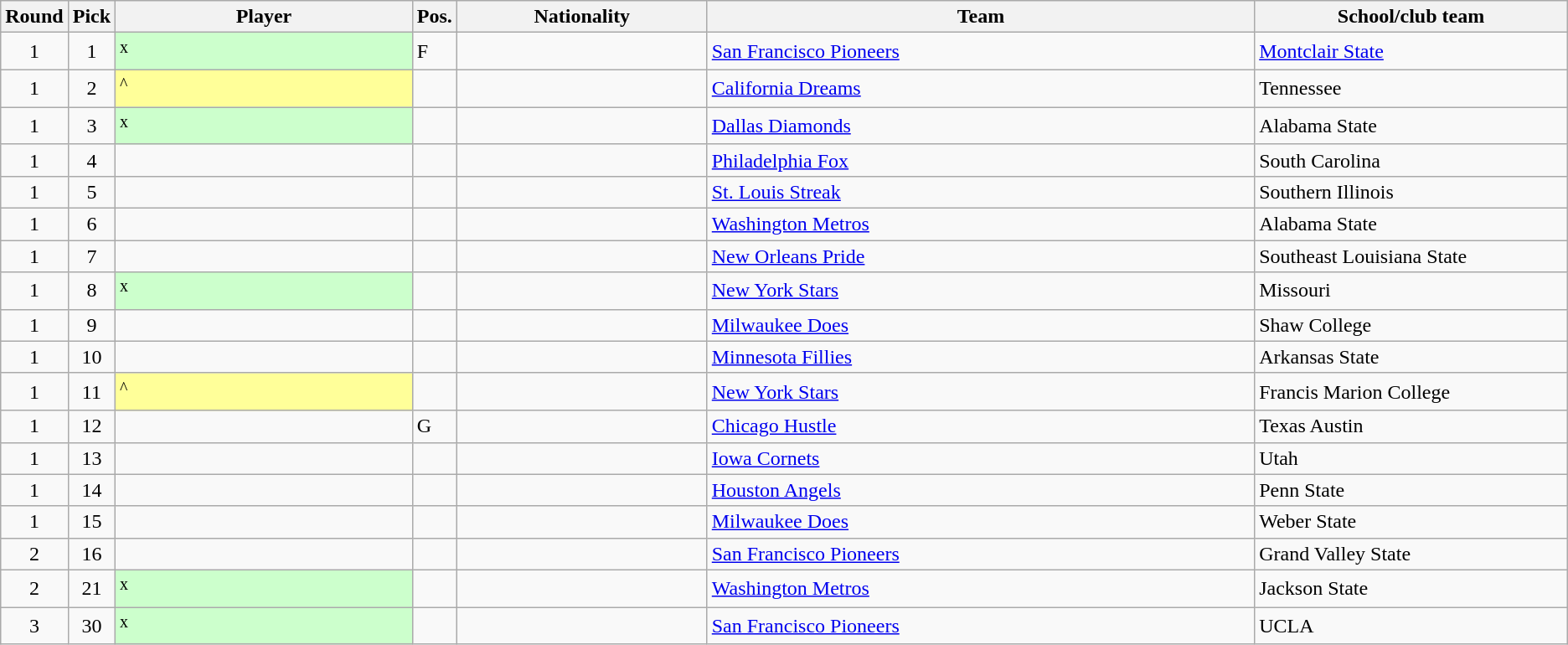<table class="wikitable sortable">
<tr>
<th width="1%">Round</th>
<th width="1%">Pick</th>
<th width="19%">Player</th>
<th width="1%">Pos.</th>
<th width="16%">Nationality</th>
<th width="35%">Team</th>
<th width="20%">School/club team</th>
</tr>
<tr>
<td align=center>1</td>
<td align=center>1</td>
<td bgcolor="#CCFFCC"><sup>x</sup></td>
<td>F</td>
<td></td>
<td><a href='#'>San Francisco Pioneers</a></td>
<td><a href='#'>Montclair State</a> </td>
</tr>
<tr>
<td align=center>1</td>
<td align=center>2</td>
<td bgcolor="#FFFF99"><sup>^</sup></td>
<td></td>
<td></td>
<td><a href='#'>California Dreams</a></td>
<td>Tennessee </td>
</tr>
<tr>
<td align=center>1</td>
<td align=center>3</td>
<td bgcolor="#CCFFCC"><sup>x</sup></td>
<td></td>
<td></td>
<td><a href='#'>Dallas Diamonds</a></td>
<td>Alabama State </td>
</tr>
<tr>
<td align=center>1</td>
<td align=center>4</td>
<td></td>
<td></td>
<td></td>
<td><a href='#'>Philadelphia Fox</a></td>
<td>South Carolina </td>
</tr>
<tr>
<td align=center>1</td>
<td align=center>5</td>
<td></td>
<td></td>
<td></td>
<td><a href='#'>St. Louis Streak</a></td>
<td>Southern Illinois </td>
</tr>
<tr>
<td align=center>1</td>
<td align=center>6</td>
<td></td>
<td></td>
<td></td>
<td><a href='#'>Washington Metros</a></td>
<td>Alabama State </td>
</tr>
<tr>
<td align=center>1</td>
<td align=center>7</td>
<td></td>
<td></td>
<td></td>
<td><a href='#'>New Orleans Pride</a></td>
<td>Southeast Louisiana State </td>
</tr>
<tr>
<td align=center>1</td>
<td align=center>8</td>
<td bgcolor="#CCFFCC"><sup>x</sup></td>
<td></td>
<td></td>
<td><a href='#'>New York Stars</a> </td>
<td>Missouri </td>
</tr>
<tr>
<td align=center>1</td>
<td align=center>9</td>
<td></td>
<td></td>
<td></td>
<td><a href='#'>Milwaukee Does</a></td>
<td>Shaw College </td>
</tr>
<tr>
<td align=center>1</td>
<td align=center>10</td>
<td></td>
<td></td>
<td></td>
<td><a href='#'>Minnesota Fillies</a></td>
<td>Arkansas State </td>
</tr>
<tr>
<td align=center>1</td>
<td align=center>11</td>
<td bgcolor="#FFFF99"><sup>^</sup></td>
<td></td>
<td></td>
<td><a href='#'>New York Stars</a></td>
<td>Francis Marion College </td>
</tr>
<tr>
<td align=center>1</td>
<td align=center>12</td>
<td></td>
<td>G</td>
<td></td>
<td><a href='#'>Chicago Hustle</a></td>
<td>Texas Austin </td>
</tr>
<tr>
<td align=center>1</td>
<td align=center>13</td>
<td></td>
<td></td>
<td></td>
<td><a href='#'>Iowa Cornets</a></td>
<td>Utah </td>
</tr>
<tr>
<td align=center>1</td>
<td align=center>14</td>
<td></td>
<td></td>
<td></td>
<td><a href='#'>Houston Angels</a></td>
<td>Penn State </td>
</tr>
<tr>
<td align=center>1</td>
<td align=center>15</td>
<td></td>
<td></td>
<td></td>
<td><a href='#'>Milwaukee Does</a></td>
<td>Weber State </td>
</tr>
<tr>
<td align=center>2</td>
<td align=center>16</td>
<td></td>
<td></td>
<td></td>
<td><a href='#'>San Francisco Pioneers</a></td>
<td>Grand Valley State </td>
</tr>
<tr>
<td align=center>2</td>
<td align=center>21</td>
<td bgcolor="#CCFFCC"><sup>x</sup></td>
<td></td>
<td></td>
<td><a href='#'>Washington Metros</a></td>
<td>Jackson State </td>
</tr>
<tr>
<td align=center>3</td>
<td align=center>30</td>
<td bgcolor="#CCFFCC"><sup>x</sup></td>
<td></td>
<td></td>
<td><a href='#'>San Francisco Pioneers</a></td>
<td>UCLA </td>
</tr>
</table>
